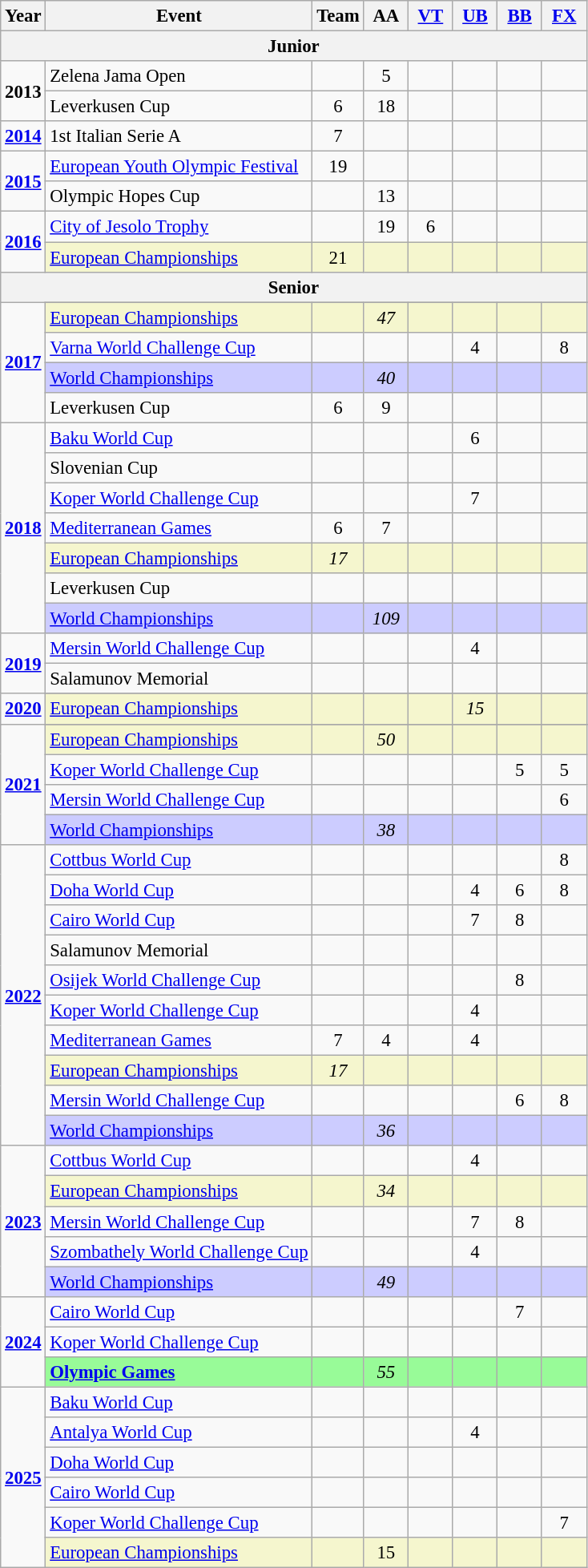<table class="wikitable" style="text-align:center; font-size:95%;">
<tr>
<th align=center>Year</th>
<th align=center>Event</th>
<th style="width:30px;">Team</th>
<th style="width:30px;">AA</th>
<th style="width:30px;"><a href='#'>VT</a></th>
<th style="width:30px;"><a href='#'>UB</a></th>
<th style="width:30px;"><a href='#'>BB</a></th>
<th style="width:30px;"><a href='#'>FX</a></th>
</tr>
<tr>
<th colspan="8">Junior</th>
</tr>
<tr>
<td rowspan="2"><strong>2013</strong></td>
<td align=left>Zelena Jama Open</td>
<td></td>
<td>5</td>
<td></td>
<td></td>
<td></td>
<td></td>
</tr>
<tr>
<td align=left>Leverkusen Cup</td>
<td>6</td>
<td>18</td>
<td></td>
<td></td>
<td></td>
<td></td>
</tr>
<tr>
<td rowspan="1"><strong><a href='#'>2014</a></strong></td>
<td align=left>1st Italian Serie A</td>
<td>7</td>
<td></td>
<td></td>
<td></td>
<td></td>
</tr>
<tr>
<td rowspan="2"><strong><a href='#'>2015</a></strong></td>
<td align=left><a href='#'>European Youth Olympic Festival</a></td>
<td>19</td>
<td></td>
<td></td>
<td></td>
<td></td>
<td></td>
</tr>
<tr>
<td align=left>Olympic Hopes Cup</td>
<td></td>
<td>13</td>
<td></td>
<td></td>
<td></td>
<td></td>
</tr>
<tr>
<td rowspan="2"><strong><a href='#'>2016</a></strong></td>
<td align=left><a href='#'>City of Jesolo Trophy</a></td>
<td></td>
<td>19</td>
<td>6</td>
<td></td>
<td></td>
<td></td>
</tr>
<tr bgcolor=#F5F6CE>
<td align=left><a href='#'>European Championships</a></td>
<td>21</td>
<td></td>
<td></td>
<td></td>
<td></td>
<td></td>
</tr>
<tr>
<th colspan="8">Senior</th>
</tr>
<tr>
<td rowspan="5"><strong><a href='#'>2017</a></strong></td>
</tr>
<tr bgcolor=#F5F6CE>
<td align=left><a href='#'>European Championships</a></td>
<td></td>
<td><em>47</em></td>
<td></td>
<td></td>
<td></td>
<td></td>
</tr>
<tr>
<td align=left><a href='#'>Varna World Challenge Cup</a></td>
<td></td>
<td></td>
<td></td>
<td>4</td>
<td></td>
<td>8</td>
</tr>
<tr bgcolor=#CCCCFF>
<td align=left><a href='#'>World Championships</a></td>
<td></td>
<td><em>40</em></td>
<td></td>
<td></td>
<td></td>
<td></td>
</tr>
<tr>
<td align=left>Leverkusen Cup</td>
<td>6</td>
<td>9</td>
<td></td>
<td></td>
<td></td>
<td></td>
</tr>
<tr>
<td rowspan="7"><strong><a href='#'>2018</a></strong></td>
<td align=left><a href='#'>Baku World Cup</a></td>
<td></td>
<td></td>
<td></td>
<td>6</td>
<td></td>
<td></td>
</tr>
<tr>
<td align=left>Slovenian Cup</td>
<td></td>
<td></td>
<td></td>
<td></td>
<td></td>
<td></td>
</tr>
<tr>
<td align=left><a href='#'>Koper World Challenge Cup</a></td>
<td></td>
<td></td>
<td></td>
<td>7</td>
<td></td>
<td></td>
</tr>
<tr>
<td align=left><a href='#'>Mediterranean Games</a></td>
<td>6</td>
<td>7</td>
<td></td>
<td></td>
<td></td>
<td></td>
</tr>
<tr bgcolor=#F5F6CE>
<td align=left><a href='#'>European Championships</a></td>
<td><em>17</em></td>
<td></td>
<td></td>
<td></td>
<td></td>
<td></td>
</tr>
<tr>
<td align=left>Leverkusen Cup</td>
<td></td>
<td></td>
<td></td>
<td></td>
<td></td>
<td></td>
</tr>
<tr bgcolor=#CCCCFF>
<td align=left><a href='#'>World Championships</a></td>
<td></td>
<td><em>109</em></td>
<td></td>
<td></td>
<td></td>
<td></td>
</tr>
<tr>
<td rowspan="2"><strong><a href='#'>2019</a></strong></td>
<td align=left><a href='#'>Mersin World Challenge Cup</a></td>
<td></td>
<td></td>
<td></td>
<td>4</td>
<td></td>
<td></td>
</tr>
<tr>
<td align=left>Salamunov Memorial</td>
<td></td>
<td></td>
<td></td>
<td></td>
<td></td>
<td></td>
</tr>
<tr>
<td rowspan="2"><strong><a href='#'>2020</a></strong></td>
</tr>
<tr bgcolor=#F5F6CE>
<td align=left><a href='#'>European Championships</a></td>
<td></td>
<td></td>
<td></td>
<td><em>15</em></td>
<td></td>
<td></td>
</tr>
<tr>
<td rowspan="5"><strong><a href='#'>2021</a></strong></td>
</tr>
<tr bgcolor=#F5F6CE>
<td align=left><a href='#'>European Championships</a></td>
<td></td>
<td><em>50</em></td>
<td></td>
<td></td>
<td></td>
<td></td>
</tr>
<tr>
<td align=left><a href='#'>Koper World Challenge Cup</a></td>
<td></td>
<td></td>
<td></td>
<td></td>
<td>5</td>
<td>5</td>
</tr>
<tr>
<td align=left><a href='#'>Mersin World Challenge Cup</a></td>
<td></td>
<td></td>
<td></td>
<td></td>
<td></td>
<td>6</td>
</tr>
<tr bgcolor=#CCCCFF>
<td align=left><a href='#'>World Championships</a></td>
<td></td>
<td><em>38</em></td>
<td></td>
<td></td>
<td></td>
<td></td>
</tr>
<tr>
<td rowspan="10"><strong><a href='#'>2022</a></strong></td>
<td align=left><a href='#'>Cottbus World Cup</a></td>
<td></td>
<td></td>
<td></td>
<td></td>
<td></td>
<td>8</td>
</tr>
<tr>
<td align=left><a href='#'>Doha World Cup</a></td>
<td></td>
<td></td>
<td></td>
<td>4</td>
<td>6</td>
<td>8</td>
</tr>
<tr>
<td align=left><a href='#'>Cairo World Cup</a></td>
<td></td>
<td></td>
<td></td>
<td>7</td>
<td>8</td>
<td></td>
</tr>
<tr>
<td align=left>Salamunov Memorial</td>
<td></td>
<td></td>
<td></td>
<td></td>
<td></td>
<td></td>
</tr>
<tr>
<td align=left><a href='#'>Osijek World Challenge Cup</a></td>
<td></td>
<td></td>
<td></td>
<td></td>
<td>8</td>
<td></td>
</tr>
<tr>
<td align=left><a href='#'>Koper World Challenge Cup</a></td>
<td></td>
<td></td>
<td></td>
<td>4</td>
<td></td>
<td></td>
</tr>
<tr>
<td align=left><a href='#'>Mediterranean Games</a></td>
<td>7</td>
<td>4</td>
<td></td>
<td>4</td>
<td></td>
<td></td>
</tr>
<tr bgcolor=#F5F6CE>
<td align=left><a href='#'>European Championships</a></td>
<td><em>17</em></td>
<td></td>
<td></td>
<td></td>
<td></td>
<td></td>
</tr>
<tr>
<td align=left><a href='#'>Mersin World Challenge Cup</a></td>
<td></td>
<td></td>
<td></td>
<td></td>
<td>6</td>
<td>8</td>
</tr>
<tr bgcolor=#CCCCFF>
<td align=left><a href='#'>World Championships</a></td>
<td></td>
<td><em>36</em></td>
<td></td>
<td></td>
<td></td>
<td></td>
</tr>
<tr>
<td rowspan="5"><strong><a href='#'>2023</a></strong></td>
<td align=left><a href='#'>Cottbus World Cup</a></td>
<td></td>
<td></td>
<td></td>
<td>4</td>
<td></td>
<td></td>
</tr>
<tr bgcolor=#F5F6CE>
<td align=left><a href='#'>European Championships</a></td>
<td></td>
<td><em>34</em></td>
<td></td>
<td></td>
<td></td>
<td></td>
</tr>
<tr>
<td align=left><a href='#'>Mersin World Challenge Cup</a></td>
<td></td>
<td></td>
<td></td>
<td>7</td>
<td>8</td>
<td></td>
</tr>
<tr>
<td align=left><a href='#'>Szombathely World Challenge Cup</a></td>
<td></td>
<td></td>
<td></td>
<td>4</td>
<td></td>
<td></td>
</tr>
<tr bgcolor=#CCCCFF>
<td align=left><a href='#'>World Championships</a></td>
<td></td>
<td><em>49</em></td>
<td></td>
<td></td>
<td></td>
<td></td>
</tr>
<tr>
<td rowspan="3"><strong><a href='#'>2024</a></strong></td>
<td align=left><a href='#'>Cairo World Cup</a></td>
<td></td>
<td></td>
<td></td>
<td></td>
<td>7</td>
<td></td>
</tr>
<tr>
<td align=left><a href='#'>Koper World Challenge Cup</a></td>
<td></td>
<td></td>
<td></td>
<td></td>
<td></td>
<td></td>
</tr>
<tr style="background:#98fb98;">
<td align=left><strong><a href='#'>Olympic Games</a></strong></td>
<td></td>
<td><em>55</em></td>
<td></td>
<td></td>
<td></td>
<td></td>
</tr>
<tr>
<td rowspan="6"><strong><a href='#'>2025</a></strong></td>
<td align=left><a href='#'>Baku World Cup</a></td>
<td></td>
<td></td>
<td></td>
<td></td>
<td></td>
<td></td>
</tr>
<tr>
<td align=left><a href='#'>Antalya World Cup</a></td>
<td></td>
<td></td>
<td></td>
<td>4</td>
<td></td>
<td></td>
</tr>
<tr>
<td align=left><a href='#'>Doha World Cup</a></td>
<td></td>
<td></td>
<td></td>
<td></td>
<td></td>
<td></td>
</tr>
<tr>
<td align=left><a href='#'>Cairo World Cup</a></td>
<td></td>
<td></td>
<td></td>
<td></td>
<td></td>
<td></td>
</tr>
<tr>
<td align=left><a href='#'>Koper World Challenge Cup</a></td>
<td></td>
<td></td>
<td></td>
<td></td>
<td></td>
<td>7</td>
</tr>
<tr bgcolor=#F5F6CE>
<td align=left><a href='#'>European Championships</a></td>
<td></td>
<td>15</td>
<td></td>
<td></td>
<td></td>
<td></td>
</tr>
</table>
